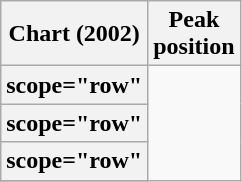<table class="wikitable sortable plainrowheaders">
<tr>
<th>Chart (2002)</th>
<th>Peak<br>position</th>
</tr>
<tr>
<th>scope="row"</th>
</tr>
<tr>
<th>scope="row"</th>
</tr>
<tr>
<th>scope="row"</th>
</tr>
<tr>
</tr>
</table>
